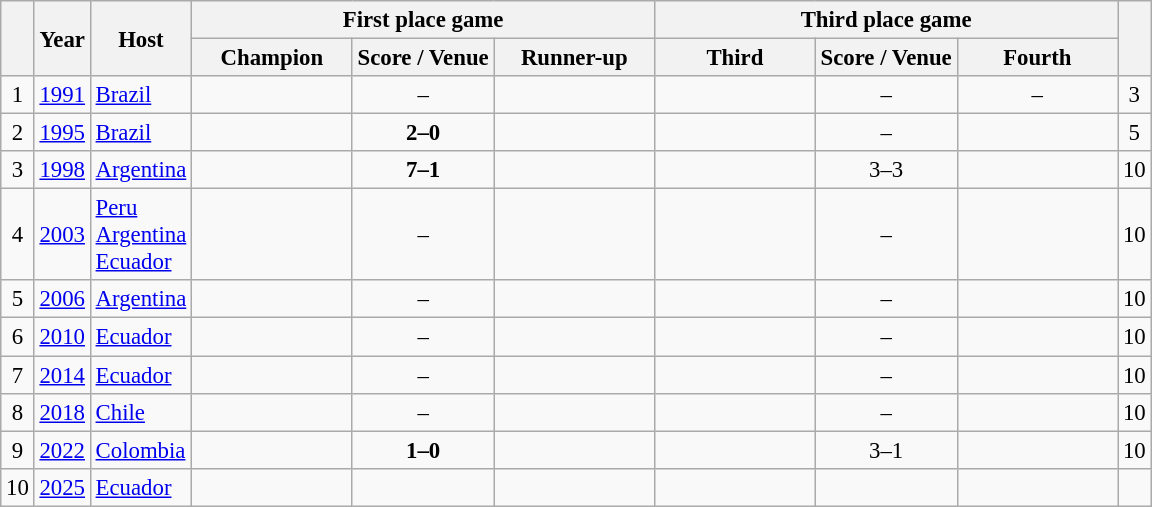<table class="wikitable sortable" style="font-size:95%; text-align:center; width:;">
<tr>
<th rowspan=2 style= "width:;"></th>
<th rowspan=2 style= "width:;">Year</th>
<th rowspan=2 style= "width:;">Host</th>
<th colspan=3>First place game</th>
<th colspan=3>Third place game</th>
<th rowspan=2 style= "width:;"></th>
</tr>
<tr>
<th width= 100px> Champion</th>
<th width=>Score / Venue</th>
<th width= 100px> Runner-up</th>
<th width= 100px> Third</th>
<th width=>Score / Venue</th>
<th width= 100px>Fourth</th>
</tr>
<tr>
<td>1</td>
<td><a href='#'>1991</a></td>
<td align=left><a href='#'>Brazil</a></td>
<td><strong></strong></td>
<td>– </td>
<td></td>
<td></td>
<td>– </td>
<td>–</td>
<td>3</td>
</tr>
<tr>
<td>2</td>
<td><a href='#'>1995</a></td>
<td align=left><a href='#'>Brazil</a></td>
<td><strong></strong></td>
<td><strong>2–0</strong></td>
<td></td>
<td></td>
<td>– </td>
<td></td>
<td>5</td>
</tr>
<tr>
<td>3</td>
<td><a href='#'>1998</a></td>
<td align=left><a href='#'>Argentina</a></td>
<td><strong></strong></td>
<td><strong>7–1</strong></td>
<td></td>
<td></td>
<td>3–3 <br> </td>
<td></td>
<td>10</td>
</tr>
<tr>
<td>4</td>
<td><a href='#'>2003</a></td>
<td align=left><a href='#'>Peru</a><br><a href='#'>Argentina</a><br><a href='#'>Ecuador</a></td>
<td><strong></strong></td>
<td>– </td>
<td></td>
<td></td>
<td>– </td>
<td></td>
<td>10</td>
</tr>
<tr>
<td>5</td>
<td><a href='#'>2006</a></td>
<td align=left><a href='#'>Argentina</a></td>
<td><strong></strong></td>
<td>– </td>
<td></td>
<td></td>
<td>– </td>
<td></td>
<td>10</td>
</tr>
<tr>
<td>6</td>
<td><a href='#'>2010</a></td>
<td align=left><a href='#'>Ecuador</a></td>
<td><strong></strong></td>
<td>– </td>
<td></td>
<td></td>
<td>– </td>
<td></td>
<td>10</td>
</tr>
<tr>
<td>7</td>
<td><a href='#'>2014</a></td>
<td align=left><a href='#'>Ecuador</a></td>
<td><strong></strong></td>
<td>– </td>
<td></td>
<td></td>
<td>– </td>
<td></td>
<td>10</td>
</tr>
<tr>
<td>8</td>
<td><a href='#'>2018</a></td>
<td align=left><a href='#'>Chile</a></td>
<td><strong></strong></td>
<td>– </td>
<td></td>
<td></td>
<td>– </td>
<td></td>
<td>10</td>
</tr>
<tr>
<td>9</td>
<td><a href='#'>2022</a></td>
<td align=left><a href='#'>Colombia</a></td>
<td><strong></strong></td>
<td><strong>1–0</strong></td>
<td></td>
<td></td>
<td>3–1</td>
<td></td>
<td>10</td>
</tr>
<tr>
<td>10</td>
<td><a href='#'>2025</a></td>
<td align=left><a href='#'>Ecuador</a></td>
<td></td>
<td></td>
<td></td>
<td></td>
<td></td>
<td></td>
<td></td>
</tr>
</table>
